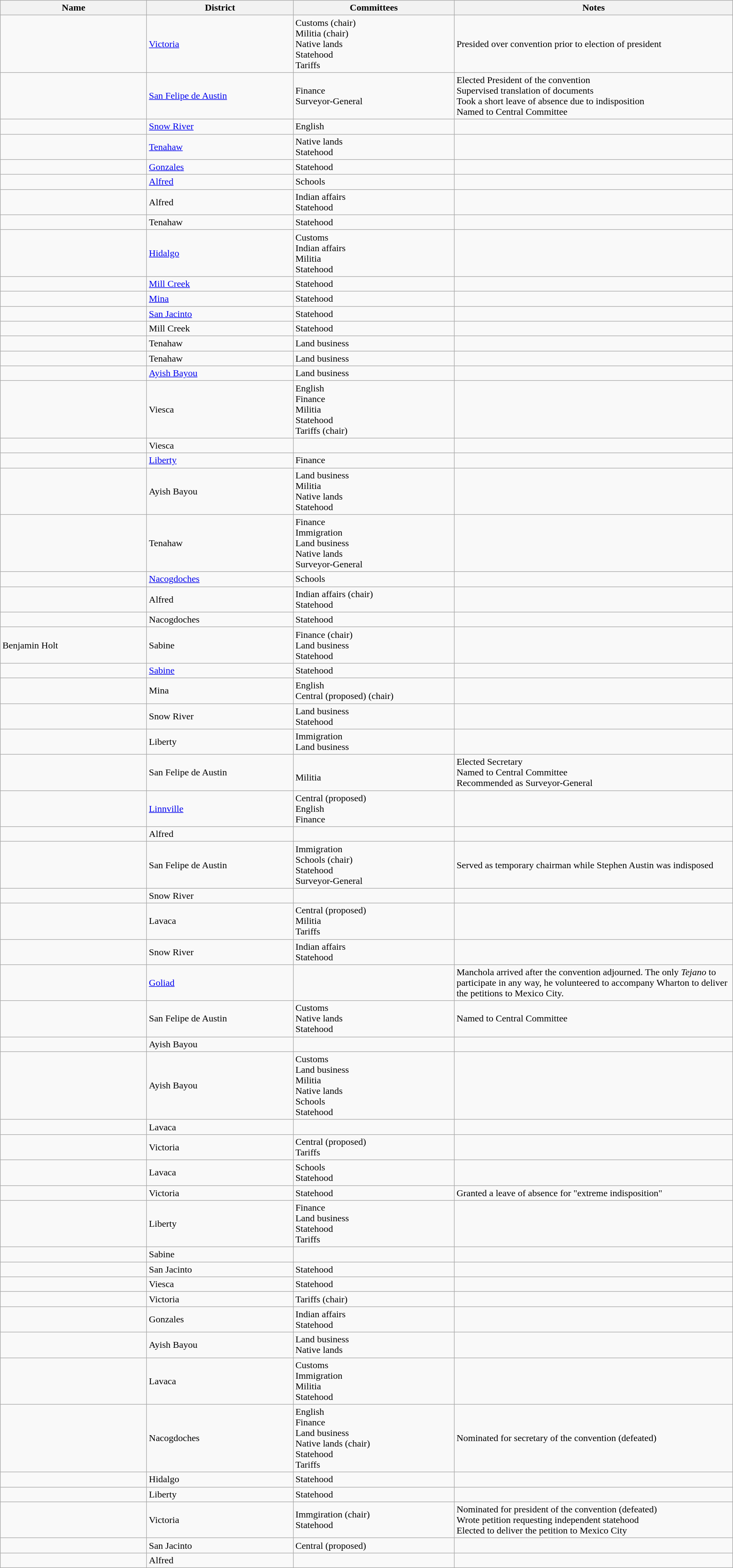<table class="wikitable sortable">
<tr>
<th width=20%>Name</th>
<th width=20%>District</th>
<th width=22%>Committees</th>
<th>Notes</th>
</tr>
<tr>
<td></td>
<td><a href='#'>Victoria</a></td>
<td>Customs (chair)<br>Militia (chair)<br>Native lands<br>Statehood<br>Tariffs</td>
<td>Presided over convention prior to election of president</td>
</tr>
<tr>
<td></td>
<td><a href='#'>San Felipe de Austin</a></td>
<td>Finance<br>Surveyor-General</td>
<td>Elected President of the convention<br>Supervised translation of documents<br>Took a short leave of absence due to indisposition<br>Named to Central Committee</td>
</tr>
<tr>
<td></td>
<td><a href='#'>Snow River</a></td>
<td>English</td>
<td></td>
</tr>
<tr>
<td></td>
<td><a href='#'>Tenahaw</a></td>
<td>Native lands<br>Statehood</td>
<td></td>
</tr>
<tr>
<td></td>
<td><a href='#'>Gonzales</a></td>
<td>Statehood</td>
<td></td>
</tr>
<tr>
<td></td>
<td><a href='#'>Alfred</a></td>
<td>Schools</td>
<td></td>
</tr>
<tr>
<td></td>
<td>Alfred</td>
<td>Indian affairs<br>Statehood</td>
<td></td>
</tr>
<tr>
<td></td>
<td>Tenahaw</td>
<td>Statehood</td>
<td></td>
</tr>
<tr>
<td></td>
<td><a href='#'>Hidalgo</a></td>
<td>Customs<br>Indian affairs<br>Militia<br>Statehood</td>
<td></td>
</tr>
<tr>
<td></td>
<td><a href='#'>Mill Creek</a></td>
<td>Statehood</td>
<td></td>
</tr>
<tr>
<td></td>
<td><a href='#'>Mina</a></td>
<td>Statehood</td>
<td></td>
</tr>
<tr>
<td></td>
<td><a href='#'>San Jacinto</a></td>
<td>Statehood</td>
<td></td>
</tr>
<tr>
<td></td>
<td>Mill Creek</td>
<td>Statehood</td>
<td></td>
</tr>
<tr>
<td></td>
<td>Tenahaw</td>
<td>Land business</td>
<td></td>
</tr>
<tr>
<td></td>
<td>Tenahaw</td>
<td>Land business</td>
<td></td>
</tr>
<tr>
<td></td>
<td><a href='#'>Ayish Bayou</a></td>
<td>Land business</td>
<td></td>
</tr>
<tr>
<td></td>
<td>Viesca</td>
<td>English<br>Finance<br>Militia<br>Statehood<br>Tariffs (chair)</td>
<td></td>
</tr>
<tr>
<td></td>
<td>Viesca</td>
<td></td>
<td></td>
</tr>
<tr>
<td></td>
<td><a href='#'>Liberty</a></td>
<td>Finance</td>
<td></td>
</tr>
<tr>
<td></td>
<td>Ayish Bayou</td>
<td>Land business<br>Militia<br>Native lands<br>Statehood</td>
<td></td>
</tr>
<tr>
<td></td>
<td>Tenahaw</td>
<td>Finance<br>Immigration<br>Land business<br>Native lands<br>Surveyor-General</td>
<td></td>
</tr>
<tr>
<td></td>
<td><a href='#'>Nacogdoches</a></td>
<td>Schools</td>
<td></td>
</tr>
<tr>
<td></td>
<td>Alfred</td>
<td>Indian affairs (chair)<br>Statehood</td>
<td></td>
</tr>
<tr>
<td></td>
<td>Nacogdoches</td>
<td>Statehood</td>
<td></td>
</tr>
<tr>
<td>Benjamin Holt</td>
<td>Sabine</td>
<td>Finance (chair)<br>Land business<br>Statehood</td>
<td></td>
</tr>
<tr>
<td></td>
<td><a href='#'>Sabine</a></td>
<td>Statehood</td>
<td></td>
</tr>
<tr>
<td></td>
<td>Mina</td>
<td>English<br>Central (proposed) (chair)</td>
<td></td>
</tr>
<tr>
<td></td>
<td>Snow River</td>
<td>Land business<br>Statehood</td>
<td></td>
</tr>
<tr>
<td></td>
<td>Liberty</td>
<td>Immigration<br>Land business</td>
<td></td>
</tr>
<tr>
<td></td>
<td>San Felipe de Austin</td>
<td><br>Militia</td>
<td>Elected Secretary<br>Named to Central Committee<br>Recommended as Surveyor-General</td>
</tr>
<tr>
<td></td>
<td><a href='#'>Linnville</a></td>
<td>Central (proposed)<br>English<br>Finance</td>
<td></td>
</tr>
<tr>
<td></td>
<td>Alfred</td>
<td></td>
<td></td>
</tr>
<tr>
<td></td>
<td>San Felipe de Austin</td>
<td>Immigration<br>Schools (chair)<br>Statehood<br>Surveyor-General</td>
<td>Served as temporary chairman while Stephen Austin was indisposed</td>
</tr>
<tr>
<td></td>
<td>Snow River</td>
<td></td>
<td></td>
</tr>
<tr>
<td></td>
<td>Lavaca</td>
<td>Central (proposed)<br>Militia<br>Tariffs</td>
<td></td>
</tr>
<tr>
<td></td>
<td>Snow River</td>
<td>Indian affairs<br>Statehood</td>
<td></td>
</tr>
<tr>
<td></td>
<td><a href='#'>Goliad</a></td>
<td></td>
<td>Manchola arrived after the convention adjourned. The only <em>Tejano</em> to participate in any way, he volunteered to accompany Wharton to deliver the petitions to Mexico City.</td>
</tr>
<tr>
<td></td>
<td>San Felipe de Austin</td>
<td>Customs<br>Native lands<br>Statehood</td>
<td>Named to Central Committee</td>
</tr>
<tr>
<td></td>
<td>Ayish Bayou</td>
<td></td>
<td></td>
</tr>
<tr>
<td></td>
<td>Ayish Bayou</td>
<td>Customs<br>Land business<br>Militia<br>Native lands<br>Schools<br>Statehood</td>
<td></td>
</tr>
<tr>
<td></td>
<td>Lavaca</td>
<td></td>
<td></td>
</tr>
<tr>
<td></td>
<td>Victoria</td>
<td>Central (proposed)<br>Tariffs</td>
<td></td>
</tr>
<tr>
<td></td>
<td>Lavaca</td>
<td>Schools<br>Statehood</td>
<td></td>
</tr>
<tr>
<td></td>
<td>Victoria</td>
<td>Statehood</td>
<td>Granted a leave of absence for "extreme indisposition"</td>
</tr>
<tr>
<td></td>
<td>Liberty</td>
<td>Finance<br>Land business<br>Statehood<br>Tariffs</td>
<td></td>
</tr>
<tr>
<td></td>
<td>Sabine</td>
<td></td>
<td></td>
</tr>
<tr>
<td></td>
<td>San Jacinto</td>
<td>Statehood</td>
<td></td>
</tr>
<tr>
<td></td>
<td>Viesca</td>
<td>Statehood</td>
<td></td>
</tr>
<tr>
<td></td>
<td>Victoria</td>
<td>Tariffs (chair)</td>
<td></td>
</tr>
<tr>
<td></td>
<td>Gonzales</td>
<td>Indian affairs<br>Statehood</td>
<td></td>
</tr>
<tr>
<td></td>
<td>Ayish Bayou</td>
<td>Land business<br>Native lands</td>
<td></td>
</tr>
<tr>
<td></td>
<td>Lavaca</td>
<td>Customs<br>Immigration<br>Militia<br>Statehood</td>
<td></td>
</tr>
<tr>
<td></td>
<td>Nacogdoches</td>
<td>English<br>Finance<br>Land business<br>Native lands (chair)<br>Statehood<br>Tariffs</td>
<td>Nominated for secretary of the convention (defeated)</td>
</tr>
<tr>
<td></td>
<td>Hidalgo</td>
<td>Statehood</td>
<td></td>
</tr>
<tr>
<td></td>
<td>Liberty</td>
<td>Statehood</td>
<td></td>
</tr>
<tr>
<td></td>
<td>Victoria</td>
<td>Immgiration (chair)<br>Statehood</td>
<td>Nominated for president of the convention (defeated)<br>Wrote petition requesting independent statehood<br>Elected to deliver the petition to Mexico City</td>
</tr>
<tr>
<td></td>
<td>San Jacinto</td>
<td>Central (proposed)</td>
<td></td>
</tr>
<tr>
<td></td>
<td>Alfred</td>
<td></td>
<td></td>
</tr>
</table>
